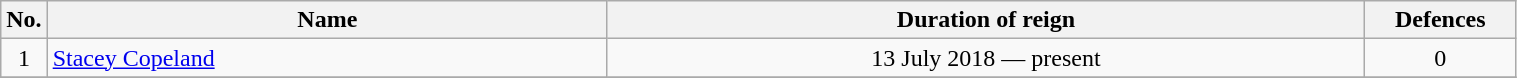<table class="wikitable" width=80%>
<tr>
<th width=3%>No.</th>
<th width=37%>Name</th>
<th width=50%>Duration of reign</th>
<th width=10%>Defences<br></th>
</tr>
<tr align=center>
<td>1</td>
<td align=left> <a href='#'>Stacey Copeland</a></td>
<td>13 July 2018 — present</td>
<td>0</td>
</tr>
<tr align=center>
</tr>
</table>
